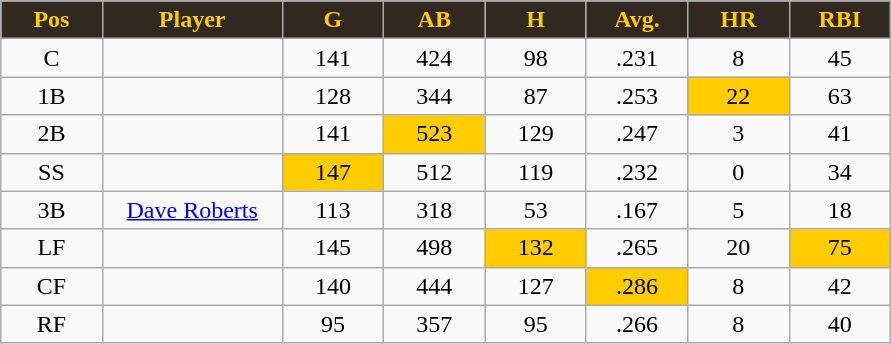<table class="wikitable sortable">
<tr>
<th style="background:#312821; color:#FFCC00" width="9%">Pos</th>
<th style="background:#312821; color:#FFCC00" width="16%">Player</th>
<th style="background:#312821; color:#FFCC00" width="9%">G</th>
<th style="background:#312821; color:#FFCC00" width="9%">AB</th>
<th style="background:#312821; color:#FFCC00" width="9%">H</th>
<th style="background:#312821; color:#FFCC00" width="9%">Avg.</th>
<th style="background:#312821; color:#FFCC00" width="9%">HR</th>
<th style="background:#312821; color:#FFCC00" width="9%">RBI</th>
</tr>
<tr align="center">
<td>C</td>
<td></td>
<td>141</td>
<td>424</td>
<td>98</td>
<td>.231</td>
<td>8</td>
<td>45</td>
</tr>
<tr align="center">
<td>1B</td>
<td></td>
<td>128</td>
<td>344</td>
<td>87</td>
<td>.253</td>
<td bgcolor="#FFCC00">22</td>
<td>63</td>
</tr>
<tr align="center">
<td>2B</td>
<td></td>
<td>141</td>
<td bgcolor="#FFCC00">523</td>
<td>129</td>
<td>.247</td>
<td>3</td>
<td>41</td>
</tr>
<tr align="center">
<td>SS</td>
<td></td>
<td bgcolor="#FFCC00">147</td>
<td>512</td>
<td>119</td>
<td>.232</td>
<td>0</td>
<td>34</td>
</tr>
<tr align="center">
<td>3B</td>
<td><a href='#'>Dave Roberts</a></td>
<td>113</td>
<td>318</td>
<td>53</td>
<td>.167</td>
<td>5</td>
<td>18</td>
</tr>
<tr align=center>
<td>LF</td>
<td></td>
<td>145</td>
<td>498</td>
<td bgcolor="#FFCC00">132</td>
<td>.265</td>
<td>20</td>
<td bgcolor="#FFCC00">75</td>
</tr>
<tr align="center">
<td>CF</td>
<td></td>
<td>140</td>
<td>444</td>
<td>127</td>
<td bgcolor="#FFCC00">.286</td>
<td>8</td>
<td>42</td>
</tr>
<tr align="center">
<td>RF</td>
<td></td>
<td>95</td>
<td>357</td>
<td>95</td>
<td>.266</td>
<td>8</td>
<td>40</td>
</tr>
</table>
